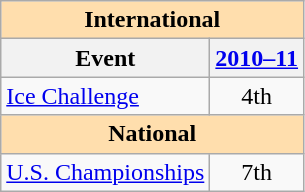<table class="wikitable" style="text-align:center">
<tr>
<th colspan="2" style="background-color: #ffdead; " align="center">International</th>
</tr>
<tr>
<th>Event</th>
<th><a href='#'>2010–11</a> <br></th>
</tr>
<tr>
<td align=left><a href='#'>Ice Challenge</a></td>
<td>4th</td>
</tr>
<tr>
<th colspan="2" style="background-color: #ffdead; " align="center">National</th>
</tr>
<tr>
<td align=left><a href='#'>U.S. Championships</a></td>
<td>7th</td>
</tr>
</table>
